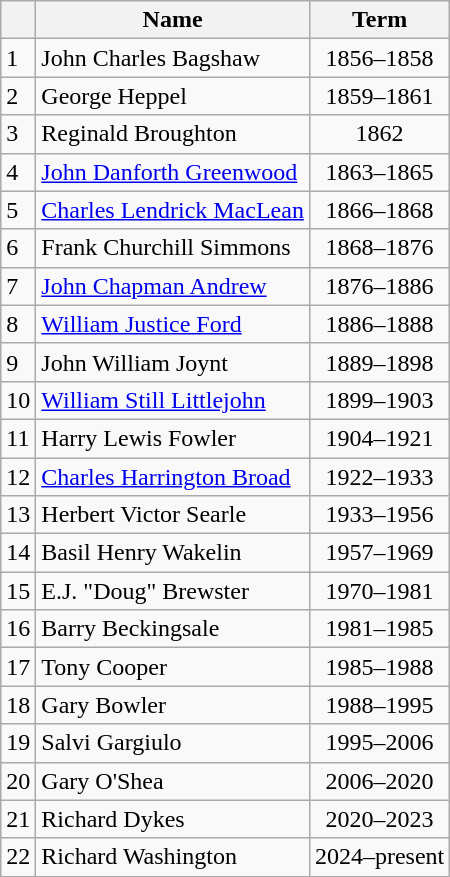<table class="wikitable">
<tr>
<th></th>
<th>Name</th>
<th>Term</th>
</tr>
<tr>
<td>1</td>
<td>John Charles Bagshaw</td>
<td align=center>1856–1858</td>
</tr>
<tr>
<td>2</td>
<td>George Heppel</td>
<td align=center>1859–1861</td>
</tr>
<tr>
<td>3</td>
<td>Reginald Broughton</td>
<td align=center>1862</td>
</tr>
<tr>
<td>4</td>
<td><a href='#'>John Danforth Greenwood</a></td>
<td align=center>1863–1865</td>
</tr>
<tr>
<td>5</td>
<td><a href='#'>Charles Lendrick MacLean</a></td>
<td align=center>1866–1868</td>
</tr>
<tr>
<td>6</td>
<td>Frank Churchill Simmons</td>
<td align=center>1868–1876</td>
</tr>
<tr>
<td>7</td>
<td><a href='#'>John Chapman Andrew</a></td>
<td align=center>1876–1886</td>
</tr>
<tr>
<td>8</td>
<td><a href='#'>William Justice Ford</a></td>
<td align=center>1886–1888</td>
</tr>
<tr>
<td>9</td>
<td>John William Joynt</td>
<td align=center>1889–1898</td>
</tr>
<tr>
<td>10</td>
<td><a href='#'>William Still Littlejohn</a></td>
<td align=center>1899–1903</td>
</tr>
<tr>
<td>11</td>
<td>Harry Lewis Fowler</td>
<td align=center>1904–1921</td>
</tr>
<tr>
<td>12</td>
<td><a href='#'>Charles Harrington Broad</a></td>
<td align=center>1922–1933</td>
</tr>
<tr>
<td>13</td>
<td>Herbert Victor Searle</td>
<td align=center>1933–1956</td>
</tr>
<tr>
<td>14</td>
<td>Basil Henry Wakelin</td>
<td align=center>1957–1969</td>
</tr>
<tr>
<td>15</td>
<td>E.J. "Doug" Brewster</td>
<td align=center>1970–1981</td>
</tr>
<tr>
<td>16</td>
<td>Barry Beckingsale</td>
<td align=center>1981–1985</td>
</tr>
<tr>
<td>17</td>
<td>Tony Cooper</td>
<td align=center>1985–1988</td>
</tr>
<tr>
<td>18</td>
<td>Gary Bowler</td>
<td align=center>1988–1995</td>
</tr>
<tr>
<td>19</td>
<td>Salvi Gargiulo</td>
<td align=center>1995–2006</td>
</tr>
<tr>
<td>20</td>
<td>Gary O'Shea</td>
<td align=center>2006–2020</td>
</tr>
<tr>
<td>21</td>
<td>Richard Dykes</td>
<td align=center>2020–2023</td>
</tr>
<tr>
<td>22</td>
<td>Richard Washington</td>
<td align=center>2024–present</td>
</tr>
</table>
